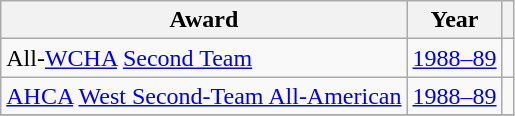<table class="wikitable">
<tr>
<th>Award</th>
<th>Year</th>
<th></th>
</tr>
<tr>
<td>All-<a href='#'>WCHA</a> <a href='#'>Second Team</a></td>
<td><a href='#'>1988–89</a></td>
<td></td>
</tr>
<tr>
<td><a href='#'>AHCA</a> <a href='#'>West Second-Team All-American</a></td>
<td><a href='#'>1988–89</a></td>
<td></td>
</tr>
<tr>
</tr>
</table>
